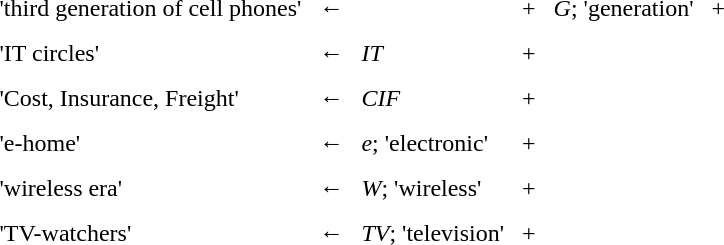<table cellpadding=5>
<tr>
<td> 'third generation of cell phones'</td>
<td>←</td>
<td></td>
<td>+</td>
<td><em>G</em>; 'generation'</td>
<td>+</td>
<td></td>
</tr>
<tr>
<td> 'IT circles'</td>
<td>←</td>
<td><em>IT</em></td>
<td>+</td>
<td></td>
</tr>
<tr>
<td> 'Cost, Insurance, Freight'</td>
<td>←</td>
<td><em>CIF</em></td>
<td>+</td>
<td></td>
</tr>
<tr>
<td> 'e-home'</td>
<td>←</td>
<td><em>e</em>; 'electronic'</td>
<td>+</td>
<td></td>
</tr>
<tr>
<td> 'wireless era'</td>
<td>←</td>
<td><em>W</em>; 'wireless'</td>
<td>+</td>
<td></td>
</tr>
<tr>
<td> 'TV-watchers'</td>
<td>←</td>
<td><em>TV</em>; 'television'</td>
<td>+</td>
<td></td>
</tr>
</table>
